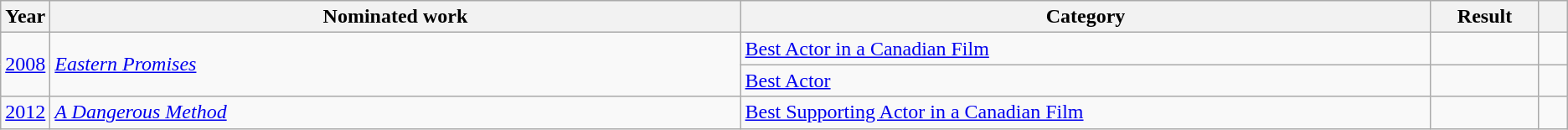<table class="wikitable sortable">
<tr>
<th scope="col" style="width:1em;">Year</th>
<th scope="col" style="width:35em;">Nominated work</th>
<th scope="col" style="width:35em;">Category</th>
<th scope="col" style="width:5em;">Result</th>
<th scope="col" style="width:1em;" class="unsortable"></th>
</tr>
<tr>
<td rowspan="2"><a href='#'>2008</a></td>
<td rowspan="2"><em><a href='#'>Eastern Promises</a></em></td>
<td><a href='#'>Best Actor in a Canadian Film</a></td>
<td></td>
<td style="text-align:center;"></td>
</tr>
<tr>
<td><a href='#'>Best Actor</a></td>
<td></td>
<td style="text-align:center;"></td>
</tr>
<tr>
<td><a href='#'>2012</a></td>
<td><em><a href='#'>A Dangerous Method</a></em></td>
<td><a href='#'>Best Supporting Actor in a Canadian Film</a></td>
<td></td>
<td style="text-align:center;"></td>
</tr>
</table>
